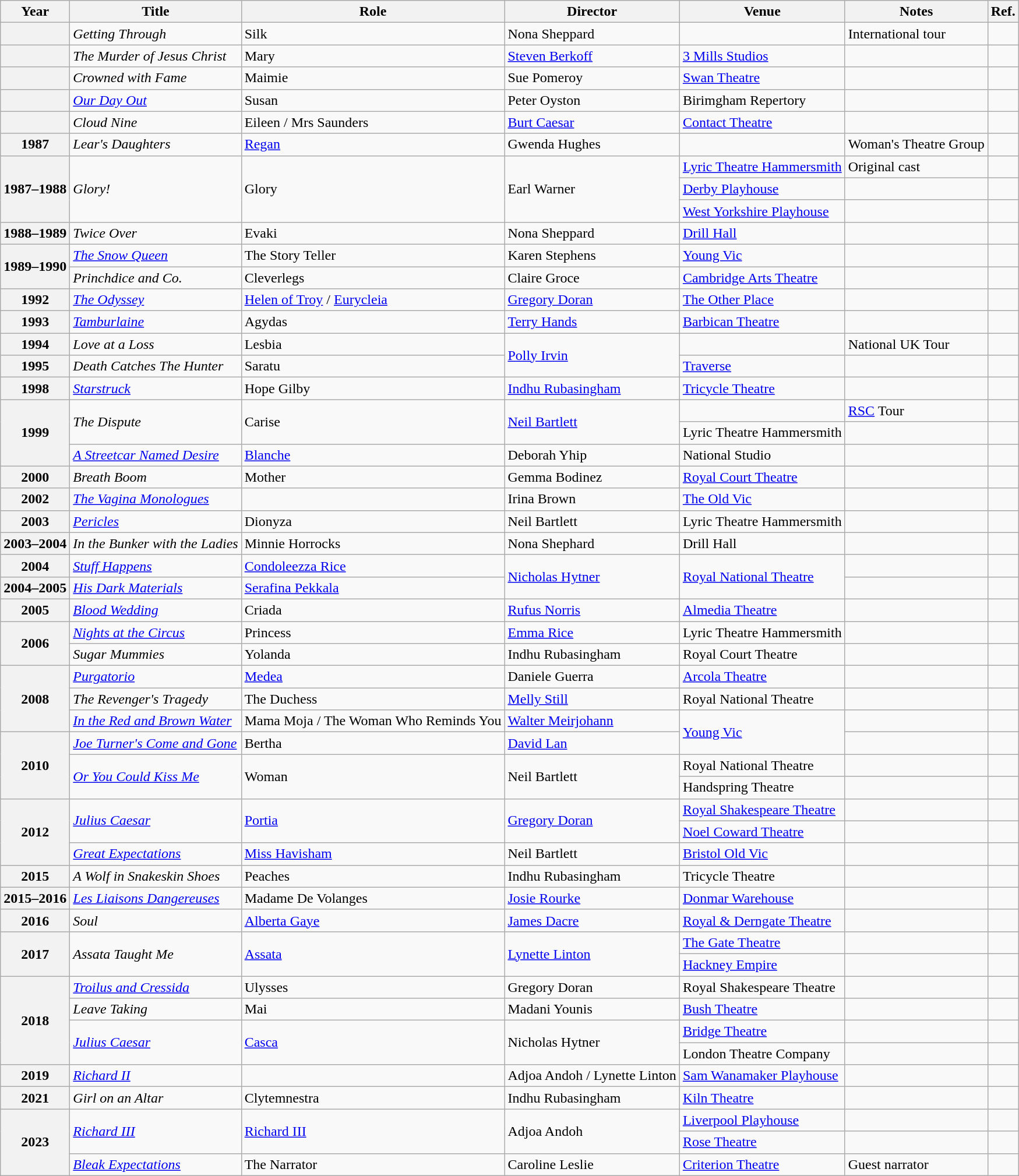<table class="wikitable">
<tr>
<th>Year</th>
<th>Title</th>
<th>Role</th>
<th>Director</th>
<th>Venue</th>
<th>Notes</th>
<th>Ref.</th>
</tr>
<tr>
<th></th>
<td><em>Getting Through</em></td>
<td>Silk</td>
<td>Nona Sheppard</td>
<td></td>
<td>International tour</td>
<td></td>
</tr>
<tr>
<th></th>
<td><em>The Murder of Jesus Christ</em></td>
<td>Mary</td>
<td><a href='#'>Steven Berkoff</a></td>
<td><a href='#'>3 Mills Studios</a></td>
<td></td>
<td></td>
</tr>
<tr>
<th></th>
<td><em>Crowned with Fame</em></td>
<td>Maimie</td>
<td>Sue Pomeroy</td>
<td><a href='#'>Swan Theatre</a></td>
<td></td>
<td></td>
</tr>
<tr>
<th></th>
<td><em><a href='#'>Our Day Out</a></em></td>
<td>Susan</td>
<td>Peter Oyston</td>
<td>Birimgham Repertory</td>
<td></td>
<td></td>
</tr>
<tr>
<th></th>
<td><em>Cloud Nine</em></td>
<td>Eileen / Mrs Saunders</td>
<td><a href='#'>Burt Caesar</a></td>
<td><a href='#'>Contact Theatre</a></td>
<td></td>
<td></td>
</tr>
<tr>
<th>1987</th>
<td><em>Lear's Daughters</em></td>
<td><a href='#'>Regan</a></td>
<td>Gwenda Hughes</td>
<td></td>
<td>Woman's Theatre Group</td>
<td></td>
</tr>
<tr>
<th rowspan="3">1987–1988</th>
<td rowspan="3"><em>Glory!</em></td>
<td rowspan="3">Glory</td>
<td rowspan="3">Earl Warner</td>
<td><a href='#'>Lyric Theatre Hammersmith</a></td>
<td>Original cast</td>
<td></td>
</tr>
<tr>
<td><a href='#'>Derby Playhouse</a></td>
<td></td>
<td></td>
</tr>
<tr>
<td><a href='#'>West Yorkshire Playhouse</a></td>
<td></td>
<td></td>
</tr>
<tr>
<th>1988–1989</th>
<td><em>Twice Over</em></td>
<td>Evaki</td>
<td>Nona Sheppard</td>
<td><a href='#'>Drill Hall</a></td>
<td></td>
<td></td>
</tr>
<tr>
<th rowspan="2">1989–1990</th>
<td><em><a href='#'>The Snow Queen</a></em></td>
<td>The Story Teller</td>
<td>Karen Stephens</td>
<td><a href='#'>Young Vic</a></td>
<td></td>
<td></td>
</tr>
<tr>
<td><em>Princhdice and Co.</em></td>
<td>Cleverlegs</td>
<td>Claire Groce</td>
<td><a href='#'>Cambridge Arts Theatre</a></td>
<td></td>
<td></td>
</tr>
<tr>
<th>1992</th>
<td><em><a href='#'>The Odyssey</a></em></td>
<td><a href='#'>Helen of Troy</a> / <a href='#'>Eurycleia</a></td>
<td><a href='#'>Gregory Doran</a></td>
<td><a href='#'>The Other Place</a></td>
<td></td>
<td></td>
</tr>
<tr>
<th>1993</th>
<td><em><a href='#'>Tamburlaine</a></em></td>
<td>Agydas</td>
<td><a href='#'>Terry Hands</a></td>
<td><a href='#'>Barbican Theatre</a></td>
<td></td>
<td></td>
</tr>
<tr>
<th>1994</th>
<td><em>Love at a Loss</em></td>
<td>Lesbia</td>
<td rowspan="2"><a href='#'>Polly Irvin</a></td>
<td></td>
<td>National UK Tour</td>
<td></td>
</tr>
<tr>
<th>1995</th>
<td><em>Death Catches The Hunter</em></td>
<td>Saratu</td>
<td><a href='#'>Traverse</a></td>
<td></td>
<td></td>
</tr>
<tr>
<th>1998</th>
<td><em><a href='#'>Starstruck</a></em></td>
<td>Hope Gilby</td>
<td><a href='#'>Indhu Rubasingham</a></td>
<td><a href='#'>Tricycle Theatre</a></td>
<td></td>
<td></td>
</tr>
<tr>
<th rowspan="3">1999</th>
<td rowspan="2"><em>The Dispute</em></td>
<td rowspan="2">Carise</td>
<td rowspan="2"><a href='#'>Neil Bartlett</a></td>
<td></td>
<td><a href='#'>RSC</a> Tour</td>
<td></td>
</tr>
<tr>
<td>Lyric Theatre Hammersmith</td>
<td></td>
<td></td>
</tr>
<tr>
<td><em><a href='#'>A Streetcar Named Desire</a></em></td>
<td><a href='#'>Blanche</a></td>
<td>Deborah Yhip</td>
<td>National Studio</td>
<td></td>
<td></td>
</tr>
<tr>
<th>2000</th>
<td><em>Breath Boom</em></td>
<td>Mother</td>
<td>Gemma Bodinez</td>
<td><a href='#'>Royal Court Theatre</a></td>
<td></td>
<td></td>
</tr>
<tr>
<th>2002</th>
<td><em><a href='#'>The Vagina Monologues</a></em></td>
<td></td>
<td>Irina Brown</td>
<td><a href='#'>The Old Vic</a></td>
<td></td>
<td></td>
</tr>
<tr>
<th>2003</th>
<td><em><a href='#'>Pericles</a></em></td>
<td>Dionyza</td>
<td>Neil Bartlett</td>
<td>Lyric Theatre Hammersmith</td>
<td></td>
<td></td>
</tr>
<tr>
<th>2003–2004</th>
<td><em>In the Bunker with the Ladies</em></td>
<td>Minnie Horrocks</td>
<td>Nona Shephard</td>
<td>Drill Hall</td>
<td></td>
<td></td>
</tr>
<tr>
<th>2004</th>
<td><em><a href='#'>Stuff Happens</a></em></td>
<td><a href='#'>Condoleezza Rice</a></td>
<td rowspan="2"><a href='#'>Nicholas Hytner</a></td>
<td rowspan="2"><a href='#'>Royal National Theatre</a></td>
<td></td>
<td></td>
</tr>
<tr>
<th>2004–2005</th>
<td><em><a href='#'>His Dark Materials</a></em></td>
<td><a href='#'>Serafina Pekkala</a></td>
<td></td>
<td></td>
</tr>
<tr>
<th>2005</th>
<td><em><a href='#'>Blood Wedding</a></em></td>
<td>Criada</td>
<td><a href='#'>Rufus Norris</a></td>
<td><a href='#'>Almedia Theatre</a></td>
<td></td>
<td></td>
</tr>
<tr>
<th rowspan="2">2006</th>
<td><em><a href='#'>Nights at the Circus</a></em></td>
<td>Princess</td>
<td><a href='#'>Emma Rice</a></td>
<td>Lyric Theatre Hammersmith</td>
<td></td>
<td></td>
</tr>
<tr>
<td><em>Sugar Mummies</em></td>
<td>Yolanda</td>
<td>Indhu Rubasingham</td>
<td>Royal Court Theatre</td>
<td></td>
<td></td>
</tr>
<tr>
<th rowspan="3">2008</th>
<td><em><a href='#'>Purgatorio</a></em></td>
<td><a href='#'>Medea</a></td>
<td>Daniele Guerra</td>
<td><a href='#'>Arcola Theatre</a></td>
<td></td>
<td></td>
</tr>
<tr>
<td><em>The Revenger's Tragedy</em></td>
<td>The Duchess</td>
<td><a href='#'>Melly Still</a></td>
<td>Royal National Theatre</td>
<td></td>
<td></td>
</tr>
<tr>
<td><em><a href='#'>In the Red and Brown Water</a></em></td>
<td>Mama Moja / The Woman Who Reminds You</td>
<td><a href='#'>Walter Meirjohann</a></td>
<td rowspan="2"><a href='#'>Young Vic</a></td>
<td></td>
<td></td>
</tr>
<tr>
<th rowspan="3">2010</th>
<td><em><a href='#'>Joe Turner's Come and Gone</a></em></td>
<td>Bertha</td>
<td><a href='#'>David Lan</a></td>
<td></td>
<td></td>
</tr>
<tr>
<td rowspan="2"><em><a href='#'>Or You Could Kiss Me</a></em></td>
<td rowspan="2">Woman</td>
<td rowspan="2">Neil Bartlett</td>
<td>Royal National Theatre</td>
<td></td>
<td></td>
</tr>
<tr>
<td>Handspring Theatre</td>
<td></td>
<td></td>
</tr>
<tr>
<th rowspan="3">2012</th>
<td rowspan="2"><a href='#'><em>Julius Caesar</em></a></td>
<td rowspan="2"><a href='#'>Portia</a></td>
<td rowspan="2"><a href='#'>Gregory Doran</a></td>
<td><a href='#'>Royal Shakespeare Theatre</a></td>
<td></td>
<td></td>
</tr>
<tr>
<td><a href='#'>Noel Coward Theatre</a></td>
<td></td>
<td></td>
</tr>
<tr>
<td><em><a href='#'>Great Expectations</a></em></td>
<td><a href='#'>Miss Havisham</a></td>
<td>Neil Bartlett</td>
<td><a href='#'>Bristol Old Vic</a></td>
<td></td>
<td></td>
</tr>
<tr>
<th>2015</th>
<td><em>A Wolf in Snakeskin Shoes</em></td>
<td>Peaches</td>
<td>Indhu Rubasingham</td>
<td>Tricycle Theatre</td>
<td></td>
<td></td>
</tr>
<tr>
<th>2015–2016</th>
<td><em><a href='#'>Les Liaisons Dangereuses</a></em></td>
<td>Madame De Volanges</td>
<td><a href='#'>Josie Rourke</a></td>
<td><a href='#'>Donmar Warehouse</a></td>
<td></td>
<td></td>
</tr>
<tr>
<th>2016</th>
<td><em>Soul</em></td>
<td><a href='#'>Alberta Gaye</a></td>
<td><a href='#'>James Dacre</a></td>
<td><a href='#'>Royal & Derngate Theatre</a></td>
<td></td>
<td></td>
</tr>
<tr>
<th rowspan="2">2017</th>
<td rowspan="2"><em>Assata Taught Me</em></td>
<td rowspan="2"><a href='#'>Assata</a></td>
<td rowspan="2"><a href='#'>Lynette Linton</a></td>
<td><a href='#'>The Gate Theatre</a></td>
<td></td>
<td></td>
</tr>
<tr>
<td><a href='#'>Hackney Empire</a></td>
<td></td>
<td></td>
</tr>
<tr>
<th rowspan="4">2018</th>
<td><em><a href='#'>Troilus and Cressida</a></em></td>
<td>Ulysses</td>
<td>Gregory Doran</td>
<td>Royal Shakespeare Theatre</td>
<td></td>
<td></td>
</tr>
<tr>
<td><em>Leave Taking</em></td>
<td>Mai</td>
<td>Madani Younis</td>
<td><a href='#'>Bush Theatre</a></td>
<td></td>
<td></td>
</tr>
<tr>
<td rowspan="2"><em><a href='#'>Julius Caesar</a></em></td>
<td rowspan="2"><a href='#'>Casca</a></td>
<td rowspan="2">Nicholas Hytner</td>
<td><a href='#'>Bridge Theatre</a></td>
<td></td>
<td></td>
</tr>
<tr>
<td>London Theatre Company</td>
<td></td>
<td></td>
</tr>
<tr>
<th>2019</th>
<td><em><a href='#'>Richard II</a></em></td>
<td></td>
<td>Adjoa Andoh / Lynette Linton</td>
<td><a href='#'>Sam Wanamaker Playhouse</a></td>
<td></td>
<td></td>
</tr>
<tr>
<th>2021</th>
<td><em>Girl on an Altar</em></td>
<td>Clytemnestra</td>
<td>Indhu Rubasingham</td>
<td><a href='#'>Kiln Theatre</a></td>
<td></td>
<td></td>
</tr>
<tr>
<th rowspan="3">2023</th>
<td rowspan="2"><em><a href='#'>Richard III</a></em></td>
<td rowspan="2"><a href='#'>Richard III</a></td>
<td rowspan="2">Adjoa Andoh</td>
<td><a href='#'>Liverpool Playhouse</a></td>
<td></td>
<td></td>
</tr>
<tr>
<td><a href='#'>Rose Theatre</a></td>
<td></td>
<td></td>
</tr>
<tr>
<td><em><a href='#'>Bleak Expectations</a></em></td>
<td>The Narrator</td>
<td>Caroline Leslie</td>
<td><a href='#'>Criterion Theatre</a></td>
<td>Guest narrator</td>
<td></td>
</tr>
</table>
